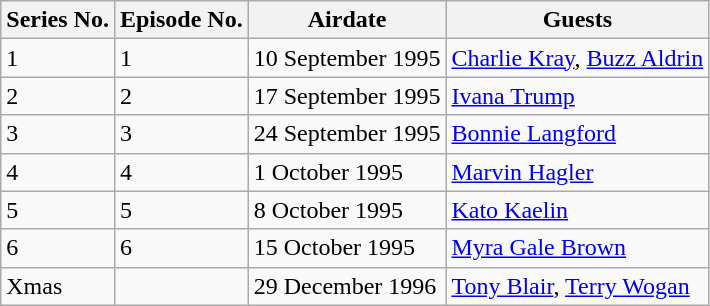<table class="wikitable">
<tr>
<th>Series No.</th>
<th>Episode No.</th>
<th>Airdate</th>
<th>Guests</th>
</tr>
<tr>
<td>1</td>
<td>1</td>
<td>10 September 1995</td>
<td><a href='#'>Charlie Kray</a>, <a href='#'>Buzz Aldrin</a></td>
</tr>
<tr>
<td>2</td>
<td>2</td>
<td>17 September 1995</td>
<td><a href='#'>Ivana Trump</a></td>
</tr>
<tr>
<td>3</td>
<td>3</td>
<td>24 September 1995</td>
<td><a href='#'>Bonnie Langford</a></td>
</tr>
<tr>
<td>4</td>
<td>4</td>
<td>1 October 1995</td>
<td><a href='#'>Marvin Hagler</a></td>
</tr>
<tr>
<td>5</td>
<td>5</td>
<td>8 October 1995</td>
<td><a href='#'>Kato Kaelin</a></td>
</tr>
<tr>
<td>6</td>
<td>6</td>
<td>15 October 1995</td>
<td><a href='#'>Myra Gale Brown</a></td>
</tr>
<tr>
<td>Xmas</td>
<td></td>
<td>29 December 1996</td>
<td><a href='#'>Tony Blair</a>, <a href='#'>Terry Wogan</a></td>
</tr>
</table>
